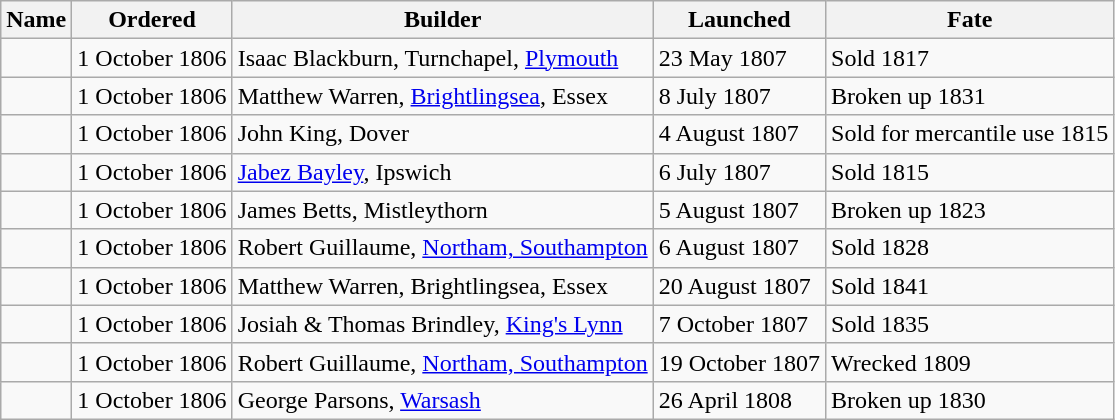<table class="sortable wikitable">
<tr>
<th>Name</th>
<th>Ordered</th>
<th>Builder</th>
<th>Launched</th>
<th>Fate</th>
</tr>
<tr>
<td></td>
<td>1 October 1806</td>
<td>Isaac Blackburn, Turnchapel, <a href='#'>Plymouth</a></td>
<td>23 May 1807</td>
<td>Sold 1817</td>
</tr>
<tr>
<td></td>
<td>1 October 1806</td>
<td>Matthew Warren, <a href='#'>Brightlingsea</a>, Essex</td>
<td>8 July 1807</td>
<td>Broken up 1831</td>
</tr>
<tr>
<td></td>
<td>1 October 1806</td>
<td>John King, Dover</td>
<td>4 August 1807</td>
<td>Sold for mercantile use 1815</td>
</tr>
<tr>
<td></td>
<td>1 October 1806</td>
<td><a href='#'>Jabez Bayley</a>, Ipswich</td>
<td>6 July 1807</td>
<td>Sold 1815</td>
</tr>
<tr>
<td></td>
<td>1 October 1806</td>
<td>James Betts, Mistleythorn</td>
<td>5 August 1807</td>
<td>Broken up 1823</td>
</tr>
<tr>
<td></td>
<td>1 October 1806</td>
<td>Robert Guillaume, <a href='#'>Northam, Southampton</a></td>
<td>6 August 1807</td>
<td>Sold 1828</td>
</tr>
<tr>
<td></td>
<td>1 October 1806</td>
<td>Matthew Warren, Brightlingsea, Essex</td>
<td>20 August 1807</td>
<td>Sold 1841</td>
</tr>
<tr>
<td></td>
<td>1 October 1806</td>
<td>Josiah & Thomas Brindley, <a href='#'>King's Lynn</a></td>
<td>7 October 1807</td>
<td>Sold 1835</td>
</tr>
<tr>
<td></td>
<td>1 October 1806</td>
<td>Robert Guillaume, <a href='#'>Northam, Southampton</a></td>
<td>19 October 1807</td>
<td>Wrecked 1809</td>
</tr>
<tr>
<td></td>
<td>1 October 1806</td>
<td>George Parsons, <a href='#'>Warsash</a></td>
<td>26 April 1808</td>
<td>Broken up 1830</td>
</tr>
</table>
